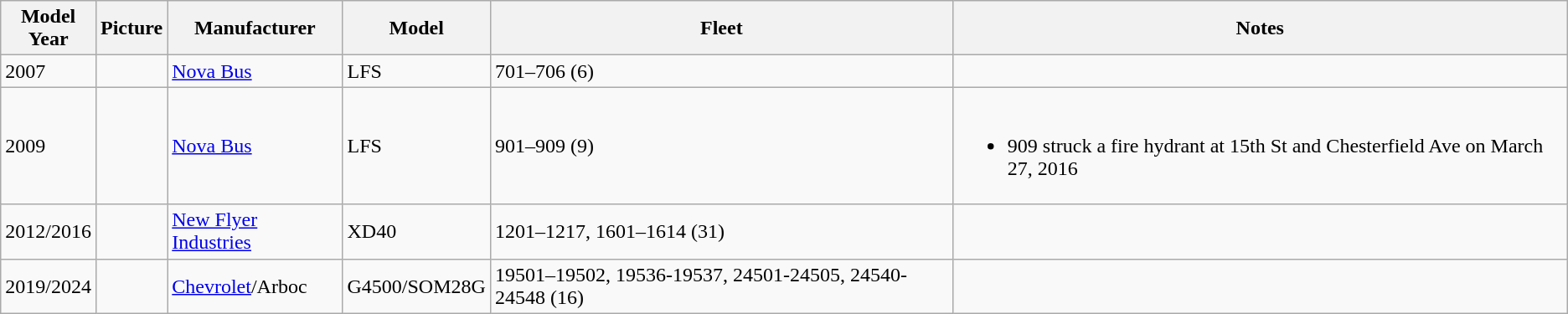<table class="wikitable sortable">
<tr>
<th>Model<br>Year</th>
<th>Picture</th>
<th>Manufacturer</th>
<th>Model</th>
<th>Fleet</th>
<th>Notes</th>
</tr>
<tr>
<td>2007</td>
<td></td>
<td><a href='#'>Nova Bus</a></td>
<td>LFS</td>
<td>701–706 (6)</td>
<td></td>
</tr>
<tr>
<td>2009</td>
<td></td>
<td><a href='#'>Nova Bus</a></td>
<td>LFS</td>
<td>901–909 (9)</td>
<td><br><ul><li>909 struck a fire hydrant at 15th St and Chesterfield Ave on March 27, 2016</li></ul></td>
</tr>
<tr>
<td>2012/2016</td>
<td></td>
<td><a href='#'>New Flyer Industries</a></td>
<td>XD40</td>
<td>1201–1217, 1601–1614 (31)</td>
<td></td>
</tr>
<tr>
<td>2019/2024</td>
<td></td>
<td><a href='#'>Chevrolet</a>/Arboc</td>
<td>G4500/SOM28G</td>
<td>19501–19502, 19536-19537, 24501-24505, 24540-24548 (16)</td>
<td></td>
</tr>
</table>
